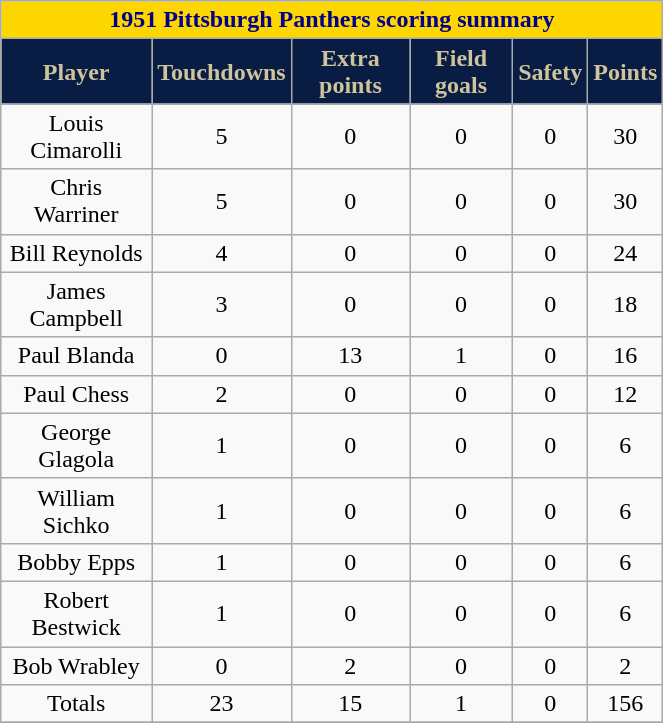<table class="wikitable" width="35%">
<tr>
<th colspan="10" style="background:gold; color:darkblue; text-align: center;"><strong>1951 Pittsburgh Panthers scoring summary</strong></th>
</tr>
<tr align="center"  style="background:#091C44;color:#CEC499;">
<td><strong>Player</strong></td>
<td><strong>Touchdowns</strong></td>
<td><strong>Extra points</strong></td>
<td><strong>Field goals</strong></td>
<td><strong>Safety</strong></td>
<td><strong>Points</strong></td>
</tr>
<tr align="center" bgcolor="">
<td>Louis Cimarolli</td>
<td>5</td>
<td>0</td>
<td>0</td>
<td>0</td>
<td>30</td>
</tr>
<tr align="center" bgcolor="">
<td>Chris Warriner</td>
<td>5</td>
<td>0</td>
<td>0</td>
<td>0</td>
<td>30</td>
</tr>
<tr align="center" bgcolor="">
<td>Bill Reynolds</td>
<td>4</td>
<td>0</td>
<td>0</td>
<td>0</td>
<td>24</td>
</tr>
<tr align="center" bgcolor="">
<td>James Campbell</td>
<td>3</td>
<td>0</td>
<td>0</td>
<td>0</td>
<td>18</td>
</tr>
<tr align="center" bgcolor="">
<td>Paul Blanda</td>
<td>0</td>
<td>13</td>
<td>1</td>
<td>0</td>
<td>16</td>
</tr>
<tr align="center" bgcolor="">
<td>Paul Chess</td>
<td>2</td>
<td>0</td>
<td>0</td>
<td>0</td>
<td>12</td>
</tr>
<tr align="center" bgcolor="">
<td>George Glagola</td>
<td>1</td>
<td>0</td>
<td>0</td>
<td>0</td>
<td>6</td>
</tr>
<tr align="center" bgcolor="">
<td>William Sichko</td>
<td>1</td>
<td>0</td>
<td>0</td>
<td>0</td>
<td>6</td>
</tr>
<tr align="center" bgcolor="">
<td>Bobby Epps</td>
<td>1</td>
<td>0</td>
<td>0</td>
<td>0</td>
<td>6</td>
</tr>
<tr align="center" bgcolor="">
<td>Robert Bestwick</td>
<td>1</td>
<td>0</td>
<td>0</td>
<td>0</td>
<td>6</td>
</tr>
<tr align="center" bgcolor="">
<td>Bob Wrabley</td>
<td>0</td>
<td>2</td>
<td>0</td>
<td>0</td>
<td>2</td>
</tr>
<tr align="center" bgcolor="">
<td>Totals</td>
<td>23</td>
<td>15</td>
<td>1</td>
<td>0</td>
<td>156</td>
</tr>
<tr align="center" bgcolor="">
</tr>
</table>
